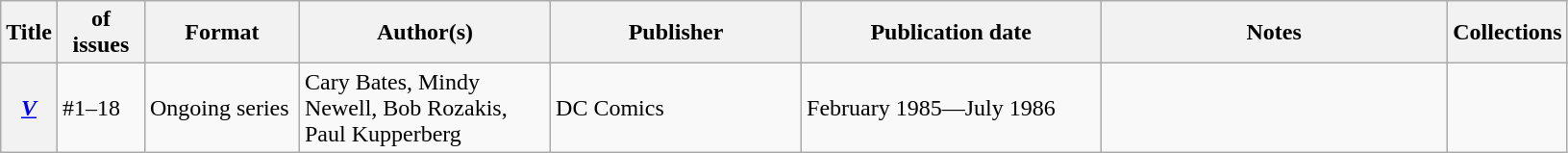<table class="wikitable">
<tr>
<th>Title</th>
<th style="width:40pt"> of issues</th>
<th style="width:75pt">Format</th>
<th style="width:125pt">Author(s)</th>
<th style="width:125pt">Publisher</th>
<th style="width:150pt">Publication date</th>
<th style="width:175pt">Notes</th>
<th>Collections</th>
</tr>
<tr>
<th><em><a href='#'>V</a></em></th>
<td>#1–18</td>
<td>Ongoing series</td>
<td>Cary Bates, Mindy Newell, Bob Rozakis, Paul Kupperberg</td>
<td>DC Comics</td>
<td>February 1985—July 1986</td>
<td></td>
<td></td>
</tr>
</table>
